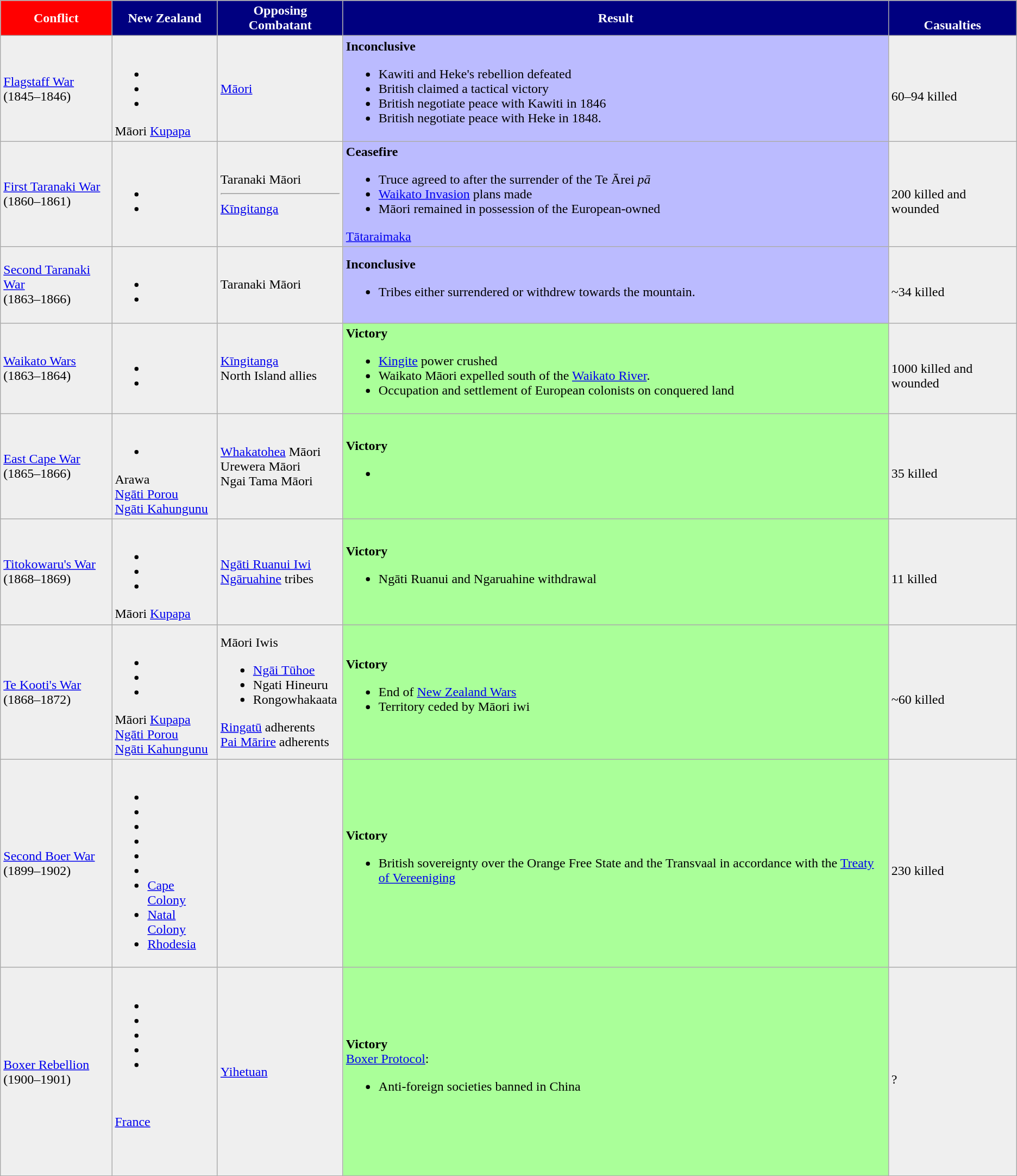<table class="wikitable">
<tr style="color: white">
<th rowspan="1" style="background:red">Conflict</th>
<th rowspan="1" style="background:navy">New Zealand</th>
<th rowspan="1" style="background:navy">Opposing Combatant</th>
<th rowspan="1" style="background:navy">Result</th>
<th rowspan="1" style="background:navy"><br>Casualties</th>
</tr>
<tr>
<td style="background:#efefef"><a href='#'>Flagstaff War</a><br>(1845–1846)</td>
<td style="background:#efefef"><br><ul><li></li><li></li><li></li></ul> Māori <a href='#'>Kupapa</a></td>
<td style="background:#efefef"><a href='#'>Māori</a></td>
<td style="background:#BBF"><strong>Inconclusive</strong><br><ul><li>Kawiti and Heke's rebellion defeated</li><li>British claimed a tactical victory</li><li>British negotiate peace with Kawiti in 1846</li><li>British negotiate peace with Heke in 1848.</li></ul></td>
<td style="background:#efefef"><br>60–94 killed</td>
</tr>
<tr>
<td style="background:#efefef"><a href='#'>First Taranaki War</a><br>(1860–1861)</td>
<td style="background:#efefef"><br><ul><li></li><li></li></ul></td>
<td style="background:#efefef"> Taranaki Māori<hr> <a href='#'>Kīngitanga</a></td>
<td style="background:#BBF"><strong>Ceasefire</strong><br><ul><li>Truce agreed to after the surrender of the Te Ārei <em>pā</em></li><li><a href='#'>Waikato Invasion</a> plans made</li><li>Māori remained in possession of the European-owned</li></ul><a href='#'>Tātaraimaka</a></td>
<td style="background:#efefef"><br>200 killed and wounded</td>
</tr>
<tr>
<td style="background:#efefef"><a href='#'>Second Taranaki War</a><br>(1863–1866)</td>
<td style="background:#efefef"><br><ul><li></li><li></li></ul></td>
<td style="background:#efefef"> Taranaki Māori</td>
<td style="background:#BBF"><strong>Inconclusive</strong><br><ul><li>Tribes either surrendered or withdrew towards the mountain.</li></ul></td>
<td style="background:#efefef"><br>~34 killed</td>
</tr>
<tr>
<td style="background:#efefef"><a href='#'>Waikato Wars</a><br>(1863–1864)</td>
<td style="background:#efefef"><br><ul><li></li><li></li></ul></td>
<td style="background:#efefef"> <a href='#'>Kīngitanga</a><br> North Island allies</td>
<td style="background:#AF9"><strong>Victory</strong><br><ul><li><a href='#'>Kingite</a> power crushed</li><li>Waikato Māori expelled south of the <a href='#'>Waikato River</a>.</li><li>Occupation and settlement of European colonists on conquered land</li></ul></td>
<td style="background:#efefef"><br>1000 killed and wounded</td>
</tr>
<tr>
<td style="background:#efefef"><a href='#'>East Cape War</a><br>(1865–1866)</td>
<td style="background:#efefef"><br><ul><li></li></ul>Arawa<br><a href='#'>Ngāti Porou</a><br><a href='#'>Ngāti Kahungunu</a></td>
<td style="background:#efefef"><a href='#'>Whakatohea</a> Māori<br>Urewera Māori<br>Ngai Tama Māori</td>
<td style="background:#AF9"><strong>Victory</strong><br><ul><li></li></ul></td>
<td style="background:#efefef"><br>35 killed</td>
</tr>
<tr>
<td style="background:#efefef"><a href='#'>Titokowaru's War</a><br>(1868–1869)</td>
<td style="background:#efefef"><br><ul><li></li><li></li><li></li></ul> Māori <a href='#'>Kupapa</a></td>
<td style="background:#efefef"> <a href='#'>Ngāti Ruanui Iwi</a><br><a href='#'>Ngāruahine</a> tribes</td>
<td style="background:#AF9"><strong>Victory</strong><br><ul><li>Ngāti Ruanui and Ngaruahine withdrawal</li></ul></td>
<td style="background:#efefef"><br>11 killed</td>
</tr>
<tr>
<td style="background:#efefef"><a href='#'>Te Kooti's War</a><br>(1868–1872)</td>
<td style="background:#efefef"><br><ul><li></li><li></li><li></li></ul> Māori <a href='#'>Kupapa</a><br><a href='#'>Ngāti Porou</a><br><a href='#'>Ngāti Kahungunu</a></td>
<td style="background:#efefef"> Māori Iwis<br><ul><li><a href='#'>Ngāi Tūhoe</a></li><li>Ngati Hineuru</li><li>Rongowhakaata</li></ul><a href='#'>Ringatū</a> adherents <br>
<a href='#'>Pai Mārire</a> adherents</td>
<td style="background:#AF9"><strong>Victory</strong><br><ul><li>End of <a href='#'>New Zealand Wars</a></li><li>Territory ceded by Māori iwi</li></ul></td>
<td style="background:#efefef"><br>~60 killed</td>
</tr>
<tr>
<td style="background:#efefef"><a href='#'>Second Boer War</a><br>(1899–1902)</td>
<td style="background:#efefef"><br><ul><li></li><li></li><li></li><li></li><li></li><li></li><li> <a href='#'>Cape Colony</a></li><li> <a href='#'>Natal Colony</a></li><li> <a href='#'>Rhodesia</a></li></ul></td>
<td style="background:#efefef"><br></td>
<td style="background:#AF9"><strong>Victory</strong><br><ul><li>British sovereignty over the Orange Free State and the Transvaal in accordance with the <a href='#'>Treaty of Vereeniging</a></li></ul></td>
<td style="background:#efefef"><br>230 killed</td>
</tr>
<tr>
<td style="background:#efefef"><a href='#'>Boxer Rebellion</a><br>(1900–1901)</td>
<td style="background:#efefef"><br><ul><li></li><li></li><li></li><li></li><li></li></ul><br>
<br>
 <a href='#'>France</a><br>
<br>
<br>
<br>
</td>
<td style="background:#efefef"> <a href='#'>Yihetuan</a><br></td>
<td style="background:#AF9"><strong>Victory</strong><br><a href='#'>Boxer Protocol</a>:<ul><li>Anti-foreign societies banned in China</li></ul></td>
<td style="background:#efefef"><br>?</td>
</tr>
</table>
